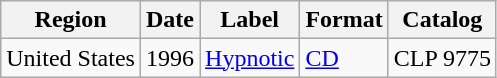<table class="wikitable">
<tr>
<th>Region</th>
<th>Date</th>
<th>Label</th>
<th>Format</th>
<th>Catalog</th>
</tr>
<tr>
<td>United States</td>
<td>1996</td>
<td><a href='#'>Hypnotic</a></td>
<td><a href='#'>CD</a></td>
<td>CLP 9775</td>
</tr>
</table>
